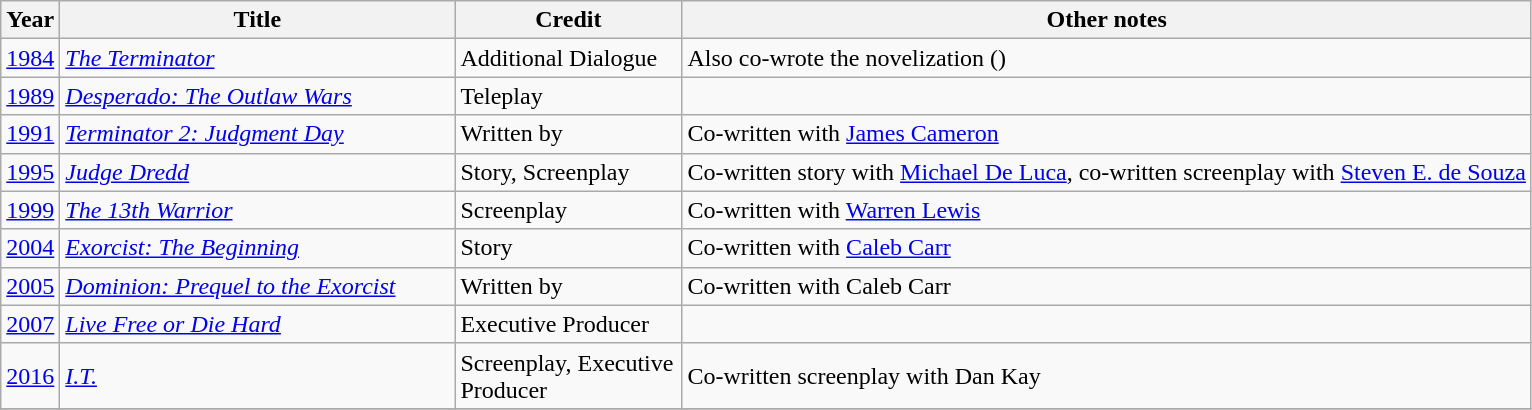<table class="wikitable">
<tr>
<th>Year</th>
<th style="width: 16em">Title</th>
<th style="width: 9em">Credit</th>
<th>Other notes</th>
</tr>
<tr>
<td><a href='#'>1984</a></td>
<td><em><a href='#'>The Terminator</a></em></td>
<td>Additional Dialogue</td>
<td>Also co-wrote the novelization ()</td>
</tr>
<tr>
<td><a href='#'>1989</a></td>
<td><em><a href='#'>Desperado: The Outlaw Wars</a></em></td>
<td>Teleplay</td>
<td></td>
</tr>
<tr>
<td><a href='#'>1991</a></td>
<td><em><a href='#'>Terminator 2: Judgment Day</a></em></td>
<td>Written by</td>
<td>Co-written with <a href='#'>James Cameron</a></td>
</tr>
<tr>
<td><a href='#'>1995</a></td>
<td><em><a href='#'>Judge Dredd</a></em></td>
<td>Story, Screenplay</td>
<td>Co-written story with <a href='#'>Michael De Luca</a>, co-written screenplay with <a href='#'>Steven E. de Souza</a></td>
</tr>
<tr>
<td><a href='#'>1999</a></td>
<td><em><a href='#'>The 13th Warrior</a></em></td>
<td>Screenplay</td>
<td>Co-written with <a href='#'>Warren Lewis</a></td>
</tr>
<tr>
<td><a href='#'>2004</a></td>
<td><em><a href='#'>Exorcist: The Beginning</a></em></td>
<td>Story</td>
<td>Co-written with <a href='#'>Caleb Carr</a></td>
</tr>
<tr>
<td><a href='#'>2005</a></td>
<td><em><a href='#'>Dominion: Prequel to the Exorcist</a></em></td>
<td>Written by</td>
<td>Co-written with Caleb Carr</td>
</tr>
<tr>
<td><a href='#'>2007</a></td>
<td><em><a href='#'>Live Free or Die Hard</a></em></td>
<td>Executive Producer</td>
<td></td>
</tr>
<tr>
<td><a href='#'>2016</a></td>
<td><em><a href='#'>I.T.</a></em></td>
<td>Screenplay, Executive Producer</td>
<td>Co-written screenplay with Dan Kay</td>
</tr>
<tr>
</tr>
</table>
